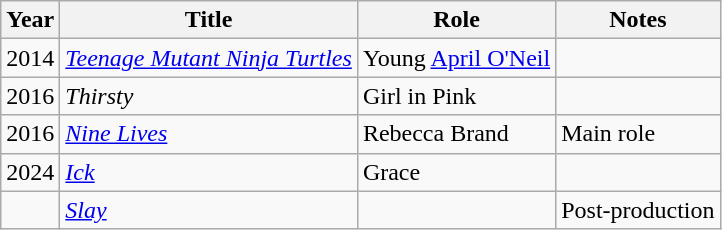<table class="wikitable sortable">
<tr>
<th>Year</th>
<th>Title</th>
<th>Role</th>
<th>Notes</th>
</tr>
<tr>
<td>2014</td>
<td><em><a href='#'>Teenage Mutant Ninja Turtles</a></em></td>
<td>Young <a href='#'>April O'Neil</a></td>
<td></td>
</tr>
<tr>
<td>2016</td>
<td><em>Thirsty</em></td>
<td>Girl in Pink</td>
<td></td>
</tr>
<tr>
<td>2016</td>
<td><em><a href='#'>Nine Lives</a></em></td>
<td>Rebecca Brand</td>
<td>Main role</td>
</tr>
<tr>
<td>2024</td>
<td><em><a href='#'>Ick</a></em></td>
<td>Grace</td>
<td></td>
</tr>
<tr>
<td></td>
<td><em><a href='#'>Slay</a></em></td>
<td></td>
<td>Post-production</td>
</tr>
</table>
